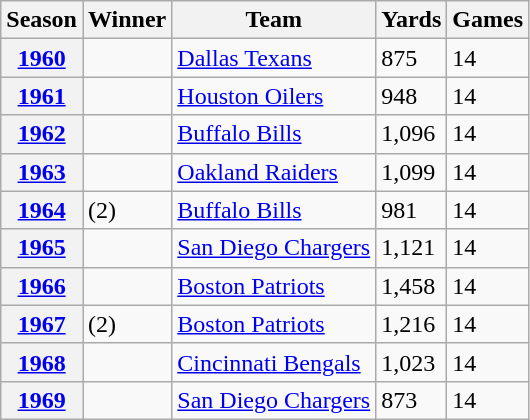<table class="sortable wikitable">
<tr>
<th scope="col">Season</th>
<th scope="col">Winner</th>
<th scope="col">Team</th>
<th scope="col">Yards</th>
<th scope="col">Games</th>
</tr>
<tr>
<th scope="row"><a href='#'>1960</a></th>
<td></td>
<td><a href='#'>Dallas Texans</a></td>
<td>875</td>
<td>14</td>
</tr>
<tr>
<th scope="row"><a href='#'>1961</a></th>
<td></td>
<td><a href='#'>Houston Oilers</a></td>
<td>948</td>
<td>14</td>
</tr>
<tr>
<th scope="row"><a href='#'>1962</a></th>
<td></td>
<td><a href='#'>Buffalo Bills</a></td>
<td>1,096</td>
<td>14</td>
</tr>
<tr>
<th scope="row"><a href='#'>1963</a></th>
<td></td>
<td><a href='#'>Oakland Raiders</a></td>
<td>1,099</td>
<td>14</td>
</tr>
<tr>
<th scope="row"><a href='#'>1964</a></th>
<td> (2)</td>
<td><a href='#'>Buffalo Bills</a></td>
<td>981</td>
<td>14</td>
</tr>
<tr>
<th scope="row"><a href='#'>1965</a></th>
<td></td>
<td><a href='#'>San Diego Chargers</a></td>
<td>1,121</td>
<td>14</td>
</tr>
<tr>
<th scope="row"><a href='#'>1966</a></th>
<td></td>
<td><a href='#'>Boston Patriots</a></td>
<td>1,458</td>
<td>14</td>
</tr>
<tr>
<th scope="row"><a href='#'>1967</a></th>
<td> (2)</td>
<td><a href='#'>Boston Patriots</a></td>
<td>1,216</td>
<td>14</td>
</tr>
<tr>
<th scope="row"><a href='#'>1968</a></th>
<td></td>
<td><a href='#'>Cincinnati Bengals</a></td>
<td>1,023</td>
<td>14</td>
</tr>
<tr>
<th scope="row"><a href='#'>1969</a></th>
<td></td>
<td><a href='#'>San Diego Chargers</a></td>
<td>873</td>
<td>14</td>
</tr>
</table>
